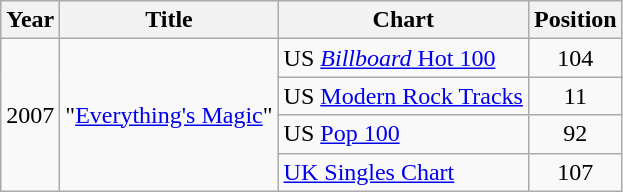<table class="wikitable">
<tr>
<th>Year</th>
<th>Title</th>
<th>Chart</th>
<th>Position</th>
</tr>
<tr>
<td rowspan="4">2007</td>
<td rowspan="4">"<a href='#'>Everything's Magic</a>"</td>
<td>US <a href='#'><em>Billboard</em> Hot 100</a></td>
<td align="center">104</td>
</tr>
<tr>
<td>US <a href='#'>Modern Rock Tracks</a></td>
<td align="center">11</td>
</tr>
<tr>
<td>US <a href='#'>Pop 100</a></td>
<td align="center">92</td>
</tr>
<tr>
<td><a href='#'>UK Singles Chart</a></td>
<td align="center">107</td>
</tr>
</table>
